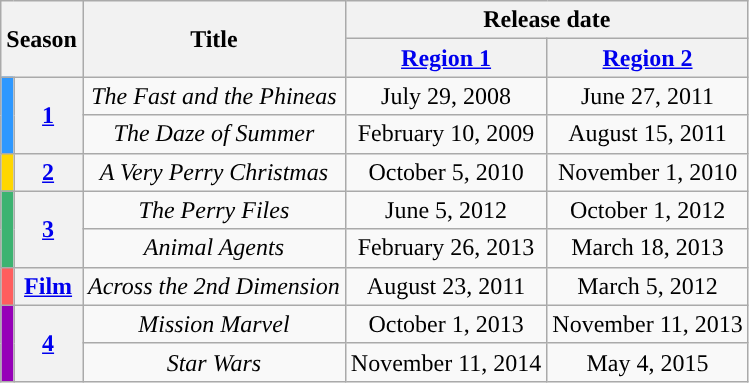<table class="wikitable sortable" style="text-align: center">
<tr>
<th colspan=2 rowspan=2>Season</th>
<th rowspan=2>Title</th>
<th colspan=2>Release date</th>
</tr>
<tr>
<th><a href='#'>Region 1</a></th>
<th><a href='#'>Region 2</a></th>
</tr>
<tr>
<th rowspan=2 style="background:#2E98FF"></th>
<th rowspan=2><a href='#'>1</a></th>
<td><em>The Fast and the Phineas</em></td>
<td>July 29, 2008</td>
<td>June 27, 2011</td>
</tr>
<tr>
<td><em>The Daze of Summer</em></td>
<td>February 10, 2009</td>
<td>August 15, 2011</td>
</tr>
<tr>
<th style="background:#ffd700"></th>
<th><a href='#'>2</a></th>
<td><em>A Very Perry Christmas</em></td>
<td>October 5, 2010</td>
<td>November 1, 2010</td>
</tr>
<tr>
<th rowspan=2 style="background:#3cb371"></th>
<th rowspan=2><a href='#'>3</a></th>
<td><em>The Perry Files</em></td>
<td>June 5, 2012</td>
<td>October 1, 2012</td>
</tr>
<tr>
<td><em>Animal Agents</em></td>
<td>February 26, 2013</td>
<td>March 18, 2013</td>
</tr>
<tr>
<th style="background:#FF5E5E"></th>
<th><a href='#'>Film</a></th>
<td><em>Across the 2nd Dimension</em></td>
<td>August 23, 2011</td>
<td>March 5, 2012</td>
</tr>
<tr>
<th rowspan=2 style="background:#9600b8"></th>
<th rowspan=2><a href='#'>4</a></th>
<td><em>Mission Marvel</em></td>
<td>October 1, 2013</td>
<td>November 11, 2013</td>
</tr>
<tr>
<td><em>Star Wars</em></td>
<td>November 11, 2014</td>
<td>May 4, 2015</td>
</tr>
</table>
